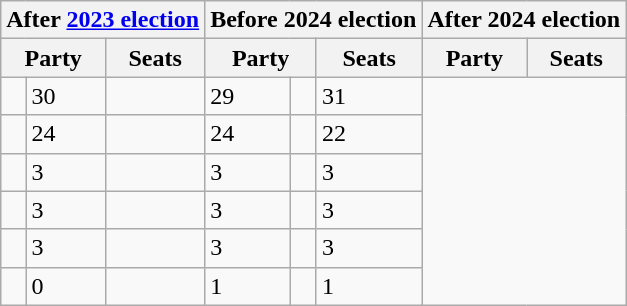<table class="wikitable">
<tr>
<th colspan="3">After <a href='#'>2023 election</a></th>
<th colspan="3">Before 2024 election</th>
<th colspan="3">After 2024 election</th>
</tr>
<tr>
<th colspan="2">Party</th>
<th>Seats</th>
<th colspan="2">Party</th>
<th>Seats</th>
<th colspan="2">Party</th>
<th>Seats</th>
</tr>
<tr>
<td></td>
<td>30</td>
<td></td>
<td>29</td>
<td></td>
<td>31</td>
</tr>
<tr>
<td></td>
<td>24</td>
<td></td>
<td>24</td>
<td></td>
<td>22</td>
</tr>
<tr>
<td></td>
<td>3</td>
<td></td>
<td>3</td>
<td></td>
<td>3</td>
</tr>
<tr>
<td></td>
<td>3</td>
<td></td>
<td>3</td>
<td></td>
<td>3</td>
</tr>
<tr>
<td></td>
<td>3</td>
<td></td>
<td>3</td>
<td></td>
<td>3</td>
</tr>
<tr>
<td></td>
<td>0</td>
<td></td>
<td>1</td>
<td></td>
<td>1</td>
</tr>
</table>
